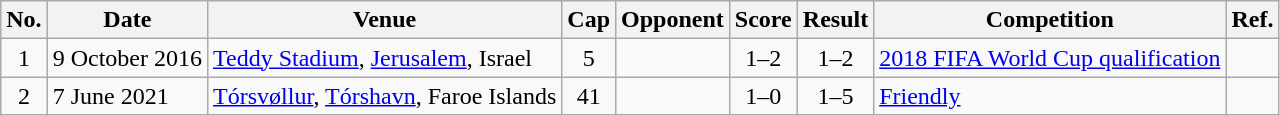<table class="wikitable sortable plainrowheaders">
<tr>
<th scope=col>No.</th>
<th scope=col data-sort-type=date>Date</th>
<th scope=col>Venue</th>
<th scope=col>Cap</th>
<th scope=col>Opponent</th>
<th scope=col>Score</th>
<th scope=col>Result</th>
<th scope=col>Competition</th>
<th scope=col class=unsortable>Ref.</th>
</tr>
<tr>
<td scope=row align=center>1</td>
<td>9 October 2016</td>
<td><a href='#'>Teddy Stadium</a>, <a href='#'>Jerusalem</a>, Israel</td>
<td align=center>5</td>
<td></td>
<td align=center>1–2</td>
<td align=center>1–2</td>
<td><a href='#'>2018 FIFA World Cup qualification</a></td>
<td align=center></td>
</tr>
<tr>
<td scope=row align=center>2</td>
<td>7 June 2021</td>
<td><a href='#'>Tórsvøllur</a>, <a href='#'>Tórshavn</a>, Faroe Islands</td>
<td align=center>41</td>
<td></td>
<td align=center>1–0</td>
<td align=center>1–5</td>
<td><a href='#'>Friendly</a></td>
<td></td>
</tr>
</table>
